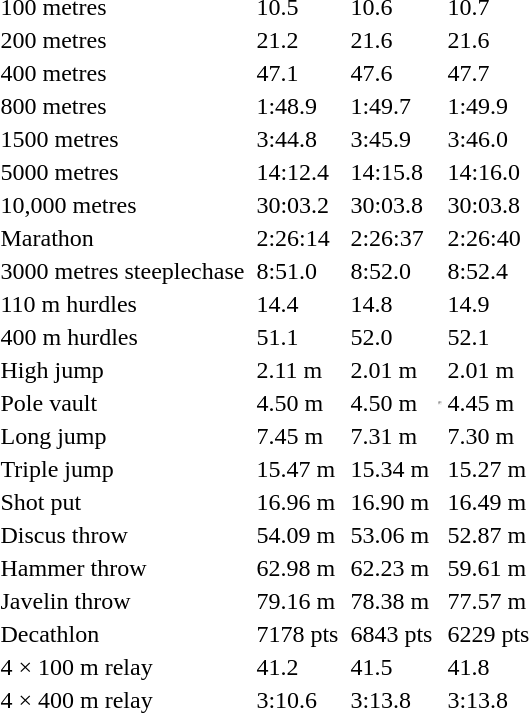<table>
<tr>
<td>100 metres</td>
<td></td>
<td>10.5</td>
<td></td>
<td>10.6</td>
<td></td>
<td>10.7</td>
</tr>
<tr>
<td>200 metres</td>
<td></td>
<td>21.2</td>
<td></td>
<td>21.6</td>
<td></td>
<td>21.6</td>
</tr>
<tr>
<td>400 metres</td>
<td></td>
<td>47.1</td>
<td></td>
<td>47.6</td>
<td></td>
<td>47.7</td>
</tr>
<tr>
<td>800 metres</td>
<td></td>
<td>1:48.9</td>
<td></td>
<td>1:49.7</td>
<td></td>
<td>1:49.9</td>
</tr>
<tr>
<td>1500 metres</td>
<td></td>
<td>3:44.8</td>
<td></td>
<td>3:45.9</td>
<td></td>
<td>3:46.0</td>
</tr>
<tr>
<td>5000 metres</td>
<td></td>
<td>14:12.4</td>
<td></td>
<td>14:15.8</td>
<td></td>
<td>14:16.0</td>
</tr>
<tr>
<td>10,000 metres</td>
<td></td>
<td>30:03.2</td>
<td></td>
<td>30:03.8</td>
<td></td>
<td>30:03.8</td>
</tr>
<tr>
<td>Marathon</td>
<td></td>
<td>2:26:14</td>
<td></td>
<td>2:26:37</td>
<td></td>
<td>2:26:40</td>
</tr>
<tr>
<td>3000 metres steeplechase</td>
<td></td>
<td>8:51.0</td>
<td></td>
<td>8:52.0</td>
<td></td>
<td>8:52.4</td>
</tr>
<tr>
<td>110 m hurdles</td>
<td></td>
<td>14.4</td>
<td></td>
<td>14.8</td>
<td></td>
<td>14.9</td>
</tr>
<tr>
<td>400 m hurdles</td>
<td></td>
<td>51.1</td>
<td></td>
<td>52.0</td>
<td></td>
<td>52.1</td>
</tr>
<tr>
<td>High jump</td>
<td></td>
<td>2.11 m</td>
<td></td>
<td>2.01 m</td>
<td></td>
<td>2.01 m</td>
</tr>
<tr>
<td>Pole vault</td>
<td></td>
<td>4.50 m</td>
<td></td>
<td>4.50 m</td>
<td><hr></td>
<td>4.45 m</td>
</tr>
<tr>
<td>Long jump</td>
<td></td>
<td>7.45 m</td>
<td></td>
<td>7.31 m</td>
<td></td>
<td>7.30 m</td>
</tr>
<tr>
<td>Triple jump</td>
<td></td>
<td>15.47 m</td>
<td></td>
<td>15.34 m</td>
<td></td>
<td>15.27 m</td>
</tr>
<tr>
<td>Shot put</td>
<td></td>
<td>16.96 m</td>
<td></td>
<td>16.90 m</td>
<td></td>
<td>16.49 m</td>
</tr>
<tr>
<td>Discus throw</td>
<td></td>
<td>54.09 m</td>
<td></td>
<td>53.06 m</td>
<td></td>
<td>52.87 m</td>
</tr>
<tr>
<td>Hammer throw</td>
<td></td>
<td>62.98 m</td>
<td></td>
<td>62.23 m</td>
<td></td>
<td>59.61 m</td>
</tr>
<tr>
<td>Javelin throw</td>
<td></td>
<td>79.16 m</td>
<td></td>
<td>78.38 m</td>
<td></td>
<td>77.57 m</td>
</tr>
<tr>
<td>Decathlon</td>
<td></td>
<td>7178 pts</td>
<td></td>
<td>6843 pts</td>
<td></td>
<td>6229 pts</td>
</tr>
<tr>
<td>4 × 100 m relay</td>
<td></td>
<td>41.2</td>
<td></td>
<td>41.5</td>
<td></td>
<td>41.8</td>
</tr>
<tr>
<td>4 × 400 m relay</td>
<td></td>
<td>3:10.6</td>
<td></td>
<td>3:13.8</td>
<td></td>
<td>3:13.8</td>
</tr>
</table>
